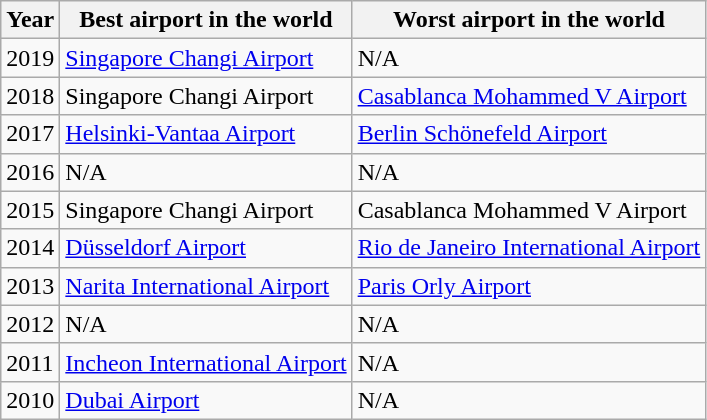<table class="wikitable">
<tr>
<th>Year</th>
<th>Best airport in the world</th>
<th>Worst airport in the world</th>
</tr>
<tr>
<td>2019</td>
<td><a href='#'>Singapore Changi Airport</a></td>
<td>N/A</td>
</tr>
<tr>
<td>2018</td>
<td>Singapore Changi Airport</td>
<td><a href='#'>Casablanca Mohammed V Airport</a></td>
</tr>
<tr>
<td>2017</td>
<td><a href='#'>Helsinki-Vantaa Airport</a></td>
<td><a href='#'>Berlin Schönefeld Airport</a></td>
</tr>
<tr>
<td>2016</td>
<td>N/A</td>
<td>N/A</td>
</tr>
<tr>
<td>2015</td>
<td>Singapore Changi Airport</td>
<td>Casablanca Mohammed V Airport</td>
</tr>
<tr>
<td>2014</td>
<td><a href='#'>Düsseldorf Airport</a></td>
<td><a href='#'>Rio de Janeiro International Airport</a></td>
</tr>
<tr>
<td>2013</td>
<td><a href='#'>Narita International Airport</a></td>
<td><a href='#'>Paris Orly Airport</a></td>
</tr>
<tr>
<td>2012</td>
<td>N/A</td>
<td>N/A</td>
</tr>
<tr>
<td>2011</td>
<td><a href='#'>Incheon International Airport</a></td>
<td>N/A</td>
</tr>
<tr>
<td>2010</td>
<td><a href='#'>Dubai Airport</a></td>
<td>N/A</td>
</tr>
</table>
